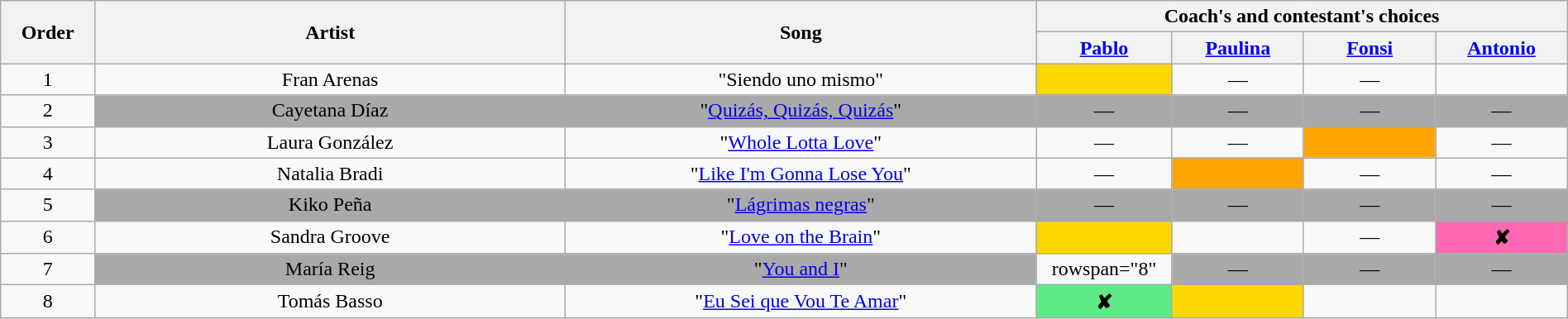<table class="wikitable" style="text-align:center; width:100%;">
<tr>
<th rowspan="2" scope="col" style="width:05%;">Order</th>
<th rowspan="2" scope="col" style="width:25%;">Artist</th>
<th rowspan="2" scope="col" style="width:25%;">Song</th>
<th colspan="4" scope="col" style="width:32%;">Coach's and contestant's choices</th>
</tr>
<tr>
<th width="07%"><a href='#'>Pablo</a></th>
<th width="07%"><a href='#'>Paulina</a></th>
<th width="07%"><a href='#'>Fonsi</a></th>
<th width="07%"><a href='#'>Antonio</a></th>
</tr>
<tr>
<td align="center">1</td>
<td>Fran Arenas</td>
<td>"Siendo uno mismo"</td>
<td align="center" bgcolor="Gold"><strong></strong></td>
<td align="center">—</td>
<td align="center">—</td>
<td align="center"><strong></strong></td>
</tr>
<tr>
<td align="center">2</td>
<td bgcolor="darkgrey">Cayetana Díaz</td>
<td bgcolor="darkgrey">"<a href='#'>Quizás, Quizás, Quizás</a>"</td>
<td align="center" bgcolor="darkgrey">—</td>
<td align="center" bgcolor="darkgrey">—</td>
<td align="center" bgcolor="darkgrey">—</td>
<td align="center" bgcolor="darkgrey">—</td>
</tr>
<tr>
<td align="center">3</td>
<td>Laura González</td>
<td>"<a href='#'>Whole Lotta Love</a>"</td>
<td align="center">—</td>
<td align="center">—</td>
<td align="center" bgcolor="Orange"><strong></strong></td>
<td align="center">—</td>
</tr>
<tr>
<td align="center">4</td>
<td>Natalia Bradi</td>
<td>"<a href='#'>Like I'm Gonna Lose You</a>"</td>
<td align="center">—</td>
<td align="center" bgcolor="Orange"><strong></strong></td>
<td align="center">—</td>
<td align="center">—</td>
</tr>
<tr>
<td align="center">5</td>
<td bgcolor="darkgrey">Kiko Peña</td>
<td bgcolor="darkgrey">"<a href='#'>Lágrimas negras</a>"</td>
<td align="center" bgcolor="darkgrey">—</td>
<td align="center" bgcolor="darkgrey">—</td>
<td align="center" bgcolor="darkgrey">—</td>
<td align="center" bgcolor="darkgrey">—</td>
</tr>
<tr>
<td align="center">6</td>
<td>Sandra Groove</td>
<td>"<a href='#'>Love on the Brain</a>"</td>
<td align="center" bgcolor="Gold"><strong></strong></td>
<td align="center"><strong></strong></td>
<td align="center">—</td>
<td align="center" bgcolor="#ff69b4"><strong>✘</strong></td>
</tr>
<tr>
<td align="center">7</td>
<td bgcolor="darkgrey">María Reig</td>
<td bgcolor="darkgrey">"<a href='#'>You and I</a>"</td>
<td>rowspan="8" </td>
<td align="center" bgcolor="darkgrey">—</td>
<td align="center" bgcolor="darkgrey">—</td>
<td align="center" bgcolor="darkgrey">—</td>
</tr>
<tr>
<td align="center">8</td>
<td>Tomás Basso</td>
<td>"<a href='#'>Eu Sei que Vou Te Amar</a>"</td>
<td align="center" bgcolor="#5deb87"><strong>✘</strong></td>
<td align="center" bgcolor="Gold"><strong></strong></td>
<td align="center"><strong></strong></td>
</tr>
</table>
